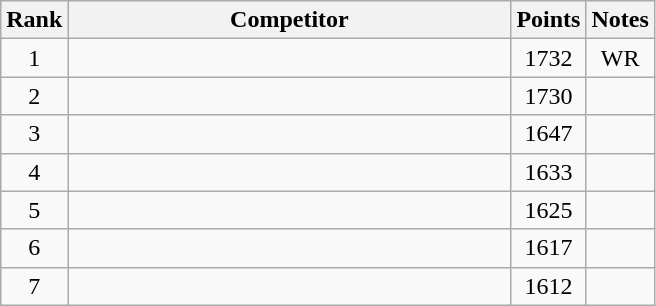<table class="wikitable" style="text-align:center">
<tr>
<th>Rank</th>
<th style="width:18em">Competitor</th>
<th>Points</th>
<th>Notes</th>
</tr>
<tr>
<td>1</td>
<td style="text-align:left"></td>
<td>1732</td>
<td>WR</td>
</tr>
<tr>
<td>2</td>
<td style="text-align:left"></td>
<td>1730</td>
<td></td>
</tr>
<tr>
<td>3</td>
<td style="text-align:left"></td>
<td>1647</td>
<td></td>
</tr>
<tr>
<td>4</td>
<td style="text-align:left"></td>
<td>1633</td>
<td></td>
</tr>
<tr>
<td>5</td>
<td style="text-align:left"></td>
<td>1625</td>
<td></td>
</tr>
<tr>
<td>6</td>
<td style="text-align:left"></td>
<td>1617</td>
<td></td>
</tr>
<tr>
<td>7</td>
<td style="text-align:left"></td>
<td>1612</td>
<td></td>
</tr>
</table>
